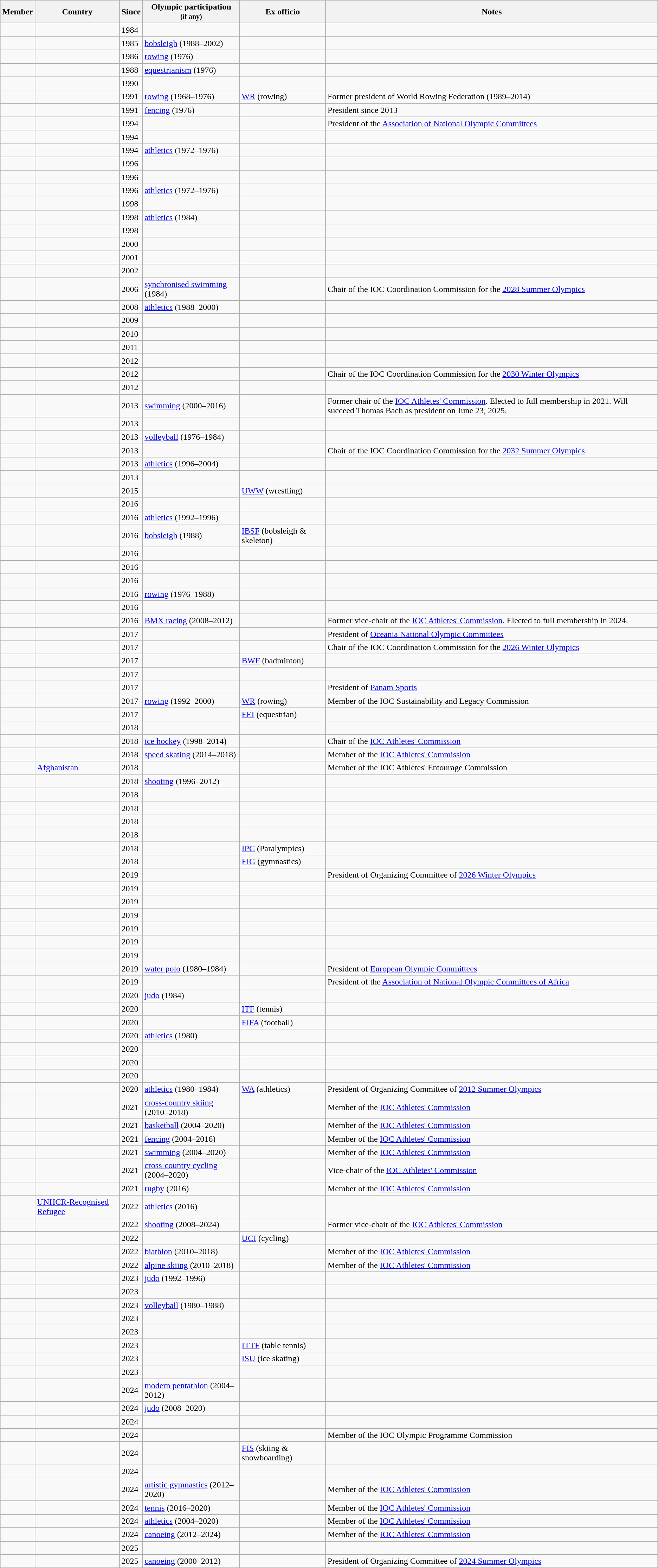<table class="sortable wikitable">
<tr>
<th>Member</th>
<th>Country</th>
<th>Since</th>
<th>Olympic participation<br><small>(if any)</small></th>
<th>Ex officio</th>
<th>Notes</th>
</tr>
<tr>
<td></td>
<td></td>
<td>1984</td>
<td></td>
<td></td>
<td></td>
</tr>
<tr>
<td></td>
<td></td>
<td>1985</td>
<td><a href='#'>bobsleigh</a> (1988–2002)</td>
<td></td>
<td></td>
</tr>
<tr>
<td></td>
<td></td>
<td>1986</td>
<td><a href='#'>rowing</a> (1976)</td>
<td></td>
<td></td>
</tr>
<tr>
<td></td>
<td></td>
<td>1988</td>
<td><a href='#'>equestrianism</a> (1976)</td>
<td></td>
<td></td>
</tr>
<tr>
<td></td>
<td></td>
<td>1990</td>
<td></td>
<td></td>
<td></td>
</tr>
<tr>
<td></td>
<td></td>
<td>1991</td>
<td><a href='#'>rowing</a> (1968–1976)</td>
<td><a href='#'>WR</a> (rowing)</td>
<td>Former president of World Rowing Federation (1989–2014)</td>
</tr>
<tr>
<td></td>
<td></td>
<td>1991</td>
<td><a href='#'>fencing</a> (1976)</td>
<td></td>
<td>President since 2013</td>
</tr>
<tr>
<td></td>
<td></td>
<td>1994</td>
<td></td>
<td></td>
<td>President of the <a href='#'>Association of National Olympic Committees</a></td>
</tr>
<tr>
<td></td>
<td></td>
<td>1994</td>
<td></td>
<td></td>
<td></td>
</tr>
<tr>
<td></td>
<td></td>
<td>1994</td>
<td><a href='#'>athletics</a> (1972–1976)</td>
<td></td>
<td></td>
</tr>
<tr>
<td></td>
<td></td>
<td>1996</td>
<td></td>
<td></td>
<td></td>
</tr>
<tr>
<td></td>
<td></td>
<td>1996</td>
<td></td>
<td></td>
<td></td>
</tr>
<tr>
<td></td>
<td></td>
<td>1996</td>
<td><a href='#'>athletics</a> (1972–1976)</td>
<td></td>
<td></td>
</tr>
<tr>
<td></td>
<td></td>
<td>1998</td>
<td></td>
<td></td>
<td></td>
</tr>
<tr>
<td></td>
<td></td>
<td>1998</td>
<td><a href='#'>athletics</a> (1984)</td>
<td></td>
<td></td>
</tr>
<tr>
<td></td>
<td></td>
<td>1998</td>
<td></td>
<td></td>
<td></td>
</tr>
<tr>
<td></td>
<td></td>
<td>2000</td>
<td></td>
<td></td>
<td></td>
</tr>
<tr>
<td></td>
<td></td>
<td>2001</td>
<td></td>
<td></td>
<td></td>
</tr>
<tr>
<td></td>
<td></td>
<td>2002</td>
<td></td>
<td></td>
<td></td>
</tr>
<tr>
<td></td>
<td></td>
<td>2006</td>
<td><a href='#'>synchronised swimming</a> (1984)</td>
<td></td>
<td>Chair of the IOC Coordination Commission for the <a href='#'>2028 Summer Olympics</a></td>
</tr>
<tr>
<td></td>
<td></td>
<td>2008</td>
<td><a href='#'>athletics</a> (1988–2000)</td>
<td></td>
<td></td>
</tr>
<tr>
<td></td>
<td></td>
<td>2009</td>
<td></td>
<td></td>
<td></td>
</tr>
<tr>
<td></td>
<td></td>
<td>2010</td>
<td></td>
<td></td>
<td></td>
</tr>
<tr>
<td></td>
<td></td>
<td>2011</td>
<td></td>
<td></td>
<td></td>
</tr>
<tr>
<td></td>
<td></td>
<td>2012</td>
<td></td>
<td></td>
<td></td>
</tr>
<tr>
<td></td>
<td></td>
<td>2012</td>
<td></td>
<td></td>
<td>Chair of the IOC Coordination Commission for the <a href='#'>2030 Winter Olympics</a></td>
</tr>
<tr>
<td></td>
<td></td>
<td>2012</td>
<td></td>
<td></td>
<td></td>
</tr>
<tr>
<td></td>
<td></td>
<td>2013</td>
<td><a href='#'>swimming</a> (2000–2016)</td>
<td></td>
<td>Former chair of the <a href='#'>IOC Athletes' Commission</a>. Elected to full membership in 2021. Will succeed Thomas Bach as president on June 23, 2025.</td>
</tr>
<tr>
<td></td>
<td></td>
<td>2013</td>
<td></td>
<td></td>
<td></td>
</tr>
<tr>
<td></td>
<td></td>
<td>2013</td>
<td><a href='#'>volleyball</a> (1976–1984)</td>
<td></td>
<td></td>
</tr>
<tr>
<td></td>
<td></td>
<td>2013</td>
<td></td>
<td></td>
<td>Chair of the IOC Coordination Commission for the <a href='#'>2032 Summer Olympics</a></td>
</tr>
<tr>
<td></td>
<td></td>
<td>2013</td>
<td><a href='#'>athletics</a> (1996–2004)</td>
<td></td>
<td></td>
</tr>
<tr>
<td></td>
<td></td>
<td>2013</td>
<td></td>
<td></td>
<td></td>
</tr>
<tr>
<td></td>
<td></td>
<td>2015</td>
<td></td>
<td><a href='#'>UWW</a> (wrestling)</td>
<td></td>
</tr>
<tr>
<td></td>
<td></td>
<td>2016</td>
<td></td>
<td></td>
<td></td>
</tr>
<tr>
<td></td>
<td></td>
<td>2016</td>
<td><a href='#'>athletics</a> (1992–1996)</td>
<td></td>
<td></td>
</tr>
<tr>
<td></td>
<td></td>
<td>2016</td>
<td><a href='#'>bobsleigh</a> (1988)</td>
<td><a href='#'>IBSF</a> (bobsleigh & skeleton)</td>
<td></td>
</tr>
<tr>
<td></td>
<td></td>
<td>2016</td>
<td></td>
<td></td>
<td></td>
</tr>
<tr>
<td></td>
<td></td>
<td>2016</td>
<td></td>
<td></td>
<td></td>
</tr>
<tr>
<td></td>
<td></td>
<td>2016</td>
<td></td>
<td></td>
<td></td>
</tr>
<tr>
<td></td>
<td></td>
<td>2016</td>
<td><a href='#'>rowing</a> (1976–1988)</td>
<td></td>
<td></td>
</tr>
<tr>
<td></td>
<td></td>
<td>2016</td>
<td></td>
<td></td>
<td></td>
</tr>
<tr>
<td></td>
<td></td>
<td>2016</td>
<td><a href='#'>BMX racing</a> (2008–2012)</td>
<td></td>
<td>Former vice-chair of the <a href='#'>IOC Athletes' Commission</a>. Elected to full membership in 2024.</td>
</tr>
<tr>
<td></td>
<td></td>
<td>2017</td>
<td></td>
<td></td>
<td>President of <a href='#'>Oceania National Olympic Committees</a></td>
</tr>
<tr>
<td></td>
<td></td>
<td>2017</td>
<td></td>
<td></td>
<td>Chair of the IOC Coordination Commission for the <a href='#'>2026 Winter Olympics</a></td>
</tr>
<tr>
<td></td>
<td></td>
<td>2017</td>
<td></td>
<td><a href='#'>BWF</a> (badminton)</td>
<td></td>
</tr>
<tr>
<td></td>
<td></td>
<td>2017</td>
<td></td>
<td></td>
<td></td>
</tr>
<tr>
<td></td>
<td></td>
<td>2017</td>
<td></td>
<td></td>
<td>President of <a href='#'>Panam Sports</a></td>
</tr>
<tr>
<td></td>
<td></td>
<td>2017</td>
<td><a href='#'>rowing</a> (1992–2000)</td>
<td><a href='#'>WR</a> (rowing)</td>
<td>Member of the IOC Sustainability and Legacy Commission</td>
</tr>
<tr>
<td></td>
<td></td>
<td>2017</td>
<td></td>
<td><a href='#'>FEI</a> (equestrian)</td>
<td></td>
</tr>
<tr>
<td></td>
<td></td>
<td>2018</td>
<td></td>
<td></td>
<td></td>
</tr>
<tr>
<td></td>
<td></td>
<td>2018</td>
<td><a href='#'>ice hockey</a> (1998–2014)</td>
<td></td>
<td>Chair of the <a href='#'>IOC Athletes' Commission</a></td>
</tr>
<tr>
<td></td>
<td></td>
<td>2018</td>
<td><a href='#'>speed skating</a> (2014–2018)</td>
<td></td>
<td>Member of the <a href='#'>IOC Athletes' Commission</a></td>
</tr>
<tr>
<td></td>
<td> <a href='#'>Afghanistan</a></td>
<td>2018</td>
<td></td>
<td></td>
<td>Member of the IOC Athletes' Entourage Commission</td>
</tr>
<tr>
<td></td>
<td></td>
<td>2018</td>
<td><a href='#'>shooting</a> (1996–2012)</td>
<td></td>
<td></td>
</tr>
<tr>
<td></td>
<td></td>
<td>2018</td>
<td></td>
<td></td>
<td></td>
</tr>
<tr>
<td></td>
<td></td>
<td>2018</td>
<td></td>
<td></td>
<td></td>
</tr>
<tr>
<td></td>
<td></td>
<td>2018</td>
<td></td>
<td></td>
<td></td>
</tr>
<tr>
<td></td>
<td></td>
<td>2018</td>
<td></td>
<td></td>
<td></td>
</tr>
<tr>
<td></td>
<td></td>
<td>2018</td>
<td></td>
<td><a href='#'>IPC</a> (Paralympics)</td>
<td></td>
</tr>
<tr>
<td></td>
<td></td>
<td>2018</td>
<td></td>
<td><a href='#'>FIG</a> (gymnastics)</td>
<td></td>
</tr>
<tr>
<td></td>
<td></td>
<td>2019</td>
<td></td>
<td></td>
<td>President of Organizing Committee of <a href='#'>2026 Winter Olympics</a></td>
</tr>
<tr>
<td></td>
<td></td>
<td>2019</td>
<td></td>
<td></td>
<td></td>
</tr>
<tr>
<td></td>
<td></td>
<td>2019</td>
<td></td>
<td></td>
<td></td>
</tr>
<tr>
<td></td>
<td></td>
<td>2019</td>
<td></td>
<td></td>
<td></td>
</tr>
<tr>
<td></td>
<td></td>
<td>2019</td>
<td></td>
<td></td>
<td></td>
</tr>
<tr>
<td></td>
<td></td>
<td>2019</td>
<td></td>
<td></td>
<td></td>
</tr>
<tr>
<td></td>
<td></td>
<td>2019</td>
<td></td>
<td></td>
<td></td>
</tr>
<tr>
<td></td>
<td></td>
<td>2019</td>
<td><a href='#'>water polo</a> (1980–1984)</td>
<td></td>
<td>President of <a href='#'>European Olympic Committees</a></td>
</tr>
<tr>
<td></td>
<td></td>
<td>2019</td>
<td></td>
<td></td>
<td>President of the <a href='#'>Association of National Olympic Committees of Africa</a></td>
</tr>
<tr>
<td></td>
<td></td>
<td>2020</td>
<td><a href='#'>judo</a> (1984)</td>
<td></td>
<td></td>
</tr>
<tr>
<td></td>
<td></td>
<td>2020</td>
<td></td>
<td><a href='#'>ITF</a> (tennis)</td>
<td></td>
</tr>
<tr>
<td></td>
<td></td>
<td>2020</td>
<td></td>
<td><a href='#'>FIFA</a> (football)</td>
<td></td>
</tr>
<tr>
<td></td>
<td></td>
<td>2020</td>
<td><a href='#'>athletics</a> (1980)</td>
<td></td>
<td></td>
</tr>
<tr>
<td></td>
<td></td>
<td>2020</td>
<td></td>
<td></td>
<td></td>
</tr>
<tr>
<td></td>
<td></td>
<td>2020</td>
<td></td>
<td></td>
<td></td>
</tr>
<tr>
<td></td>
<td></td>
<td>2020</td>
<td></td>
<td></td>
<td></td>
</tr>
<tr>
<td></td>
<td></td>
<td>2020</td>
<td><a href='#'>athletics</a> (1980–1984)</td>
<td><a href='#'>WA</a> (athletics)</td>
<td>President of Organizing Committee of <a href='#'>2012 Summer Olympics</a></td>
</tr>
<tr>
<td></td>
<td></td>
<td>2021</td>
<td><a href='#'>cross-country skiing</a> (2010–2018)</td>
<td></td>
<td>Member of the <a href='#'>IOC Athletes' Commission</a></td>
</tr>
<tr>
<td></td>
<td></td>
<td>2021</td>
<td><a href='#'>basketball</a> (2004–2020)</td>
<td></td>
<td>Member of the <a href='#'>IOC Athletes' Commission</a></td>
</tr>
<tr>
<td></td>
<td></td>
<td>2021</td>
<td><a href='#'>fencing</a> (2004–2016)</td>
<td></td>
<td>Member of the <a href='#'>IOC Athletes' Commission</a></td>
</tr>
<tr>
<td></td>
<td></td>
<td>2021</td>
<td><a href='#'>swimming</a> (2004–2020)</td>
<td></td>
<td>Member of the <a href='#'>IOC Athletes' Commission</a></td>
</tr>
<tr>
<td></td>
<td></td>
<td>2021</td>
<td><a href='#'>cross-country cycling</a> (2004–2020)</td>
<td></td>
<td>Vice-chair of the <a href='#'>IOC Athletes' Commission</a></td>
</tr>
<tr>
<td></td>
<td></td>
<td>2021</td>
<td><a href='#'>rugby</a> (2016)</td>
<td></td>
<td>Member of the <a href='#'>IOC Athletes' Commission</a></td>
</tr>
<tr>
<td></td>
<td> <a href='#'>UNHCR-Recognised Refugee</a></td>
<td>2022</td>
<td><a href='#'>athletics</a> (2016)</td>
<td></td>
<td></td>
</tr>
<tr>
<td></td>
<td></td>
<td>2022</td>
<td><a href='#'>shooting</a> (2008–2024)</td>
<td></td>
<td>Former vice-chair of the <a href='#'>IOC Athletes' Commission</a></td>
</tr>
<tr>
<td></td>
<td></td>
<td>2022</td>
<td></td>
<td><a href='#'>UCI</a> (cycling)</td>
<td></td>
</tr>
<tr>
<td></td>
<td></td>
<td>2022</td>
<td><a href='#'>biathlon</a> (2010–2018)</td>
<td></td>
<td>Member of the <a href='#'>IOC Athletes' Commission</a></td>
</tr>
<tr>
<td></td>
<td></td>
<td>2022</td>
<td><a href='#'>alpine skiing</a> (2010–2018)</td>
<td></td>
<td>Member of the <a href='#'>IOC Athletes' Commission</a></td>
</tr>
<tr>
<td></td>
<td></td>
<td>2023</td>
<td><a href='#'>judo</a> (1992–1996)</td>
<td></td>
<td></td>
</tr>
<tr>
<td></td>
<td></td>
<td>2023</td>
<td></td>
<td></td>
<td></td>
</tr>
<tr>
<td></td>
<td></td>
<td>2023</td>
<td><a href='#'>volleyball</a> (1980–1988)</td>
<td></td>
<td></td>
</tr>
<tr>
<td></td>
<td></td>
<td>2023</td>
<td></td>
<td></td>
<td></td>
</tr>
<tr>
<td></td>
<td></td>
<td>2023</td>
<td></td>
<td></td>
<td></td>
</tr>
<tr>
<td></td>
<td></td>
<td>2023</td>
<td></td>
<td><a href='#'>ITTF</a> (table tennis)</td>
<td></td>
</tr>
<tr>
<td></td>
<td></td>
<td>2023</td>
<td></td>
<td><a href='#'>ISU</a> (ice skating)</td>
<td></td>
</tr>
<tr>
<td></td>
<td></td>
<td>2023</td>
<td></td>
<td></td>
<td></td>
</tr>
<tr>
<td></td>
<td></td>
<td>2024</td>
<td><a href='#'>modern pentathlon</a> (2004–2012)</td>
<td></td>
<td></td>
</tr>
<tr>
<td></td>
<td></td>
<td>2024</td>
<td><a href='#'>judo</a> (2008–2020)</td>
<td></td>
<td></td>
</tr>
<tr>
<td></td>
<td></td>
<td>2024</td>
<td></td>
<td></td>
<td></td>
</tr>
<tr>
<td></td>
<td></td>
<td>2024</td>
<td></td>
<td></td>
<td>Member of the IOC Olympic Programme Commission</td>
</tr>
<tr>
<td></td>
<td></td>
<td>2024</td>
<td></td>
<td><a href='#'>FIS</a> (skiing & snowboarding)</td>
<td></td>
</tr>
<tr>
<td></td>
<td></td>
<td>2024</td>
<td></td>
<td></td>
<td></td>
</tr>
<tr>
<td></td>
<td></td>
<td>2024</td>
<td><a href='#'>artistic gymnastics</a> (2012–2020)</td>
<td></td>
<td>Member of the <a href='#'>IOC Athletes' Commission</a></td>
</tr>
<tr>
<td></td>
<td></td>
<td>2024</td>
<td><a href='#'>tennis</a> (2016–2020)</td>
<td></td>
<td>Member of the <a href='#'>IOC Athletes' Commission</a></td>
</tr>
<tr>
<td></td>
<td></td>
<td>2024</td>
<td><a href='#'>athletics</a> (2004–2020)</td>
<td></td>
<td>Member of the <a href='#'>IOC Athletes' Commission</a></td>
</tr>
<tr>
<td></td>
<td></td>
<td>2024</td>
<td><a href='#'>canoeing</a> (2012–2024)</td>
<td></td>
<td>Member of the <a href='#'>IOC Athletes' Commission</a></td>
</tr>
<tr>
<td></td>
<td></td>
<td>2025</td>
<td></td>
<td></td>
<td></td>
</tr>
<tr>
<td></td>
<td></td>
<td>2025</td>
<td><a href='#'>canoeing</a> (2000–2012)</td>
<td></td>
<td>President of Organizing Committee of <a href='#'>2024 Summer Olympics</a></td>
</tr>
</table>
